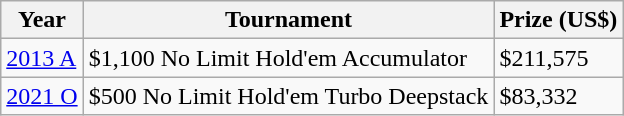<table class="wikitable">
<tr>
<th>Year</th>
<th>Tournament</th>
<th>Prize (US$)</th>
</tr>
<tr>
<td><a href='#'>2013 A</a></td>
<td>$1,100 No Limit Hold'em Accumulator</td>
<td>$211,575</td>
</tr>
<tr>
<td><a href='#'>2021 O</a></td>
<td>$500 No Limit Hold'em Turbo Deepstack</td>
<td>$83,332</td>
</tr>
</table>
